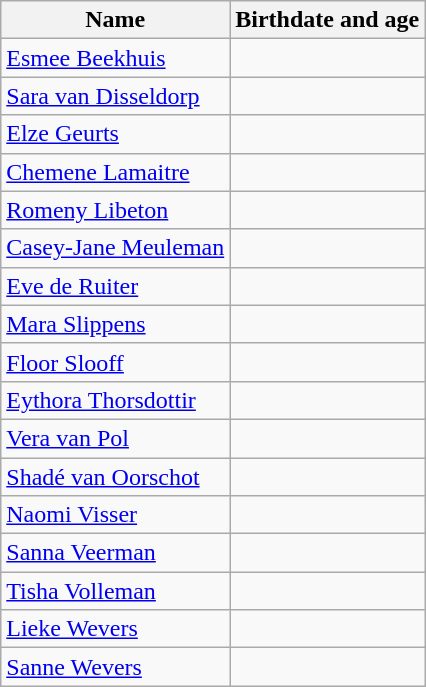<table class="wikitable">
<tr>
<th>Name</th>
<th>Birthdate and age</th>
</tr>
<tr>
<td><a href='#'>Esmee Beekhuis</a></td>
<td></td>
</tr>
<tr>
<td><a href='#'>Sara van Disseldorp</a></td>
<td></td>
</tr>
<tr>
<td><a href='#'>Elze Geurts</a></td>
<td></td>
</tr>
<tr>
<td><a href='#'>Chemene Lamaitre</a></td>
<td></td>
</tr>
<tr>
<td><a href='#'>Romeny Libeton</a></td>
<td></td>
</tr>
<tr>
<td><a href='#'>Casey-Jane Meuleman</a></td>
<td></td>
</tr>
<tr>
<td><a href='#'>Eve de Ruiter</a></td>
<td></td>
</tr>
<tr>
<td><a href='#'>Mara Slippens</a></td>
<td></td>
</tr>
<tr>
<td><a href='#'>Floor Slooff</a></td>
<td></td>
</tr>
<tr>
<td><a href='#'>Eythora Thorsdottir</a></td>
<td></td>
</tr>
<tr>
<td><a href='#'>Vera van Pol</a></td>
<td></td>
</tr>
<tr>
<td><a href='#'>Shadé van Oorschot</a></td>
<td></td>
</tr>
<tr>
<td><a href='#'>Naomi Visser</a></td>
<td></td>
</tr>
<tr>
<td><a href='#'>Sanna Veerman</a></td>
<td></td>
</tr>
<tr>
<td><a href='#'>Tisha Volleman</a></td>
<td></td>
</tr>
<tr>
<td><a href='#'>Lieke Wevers</a></td>
<td></td>
</tr>
<tr>
<td><a href='#'>Sanne Wevers</a></td>
<td></td>
</tr>
</table>
